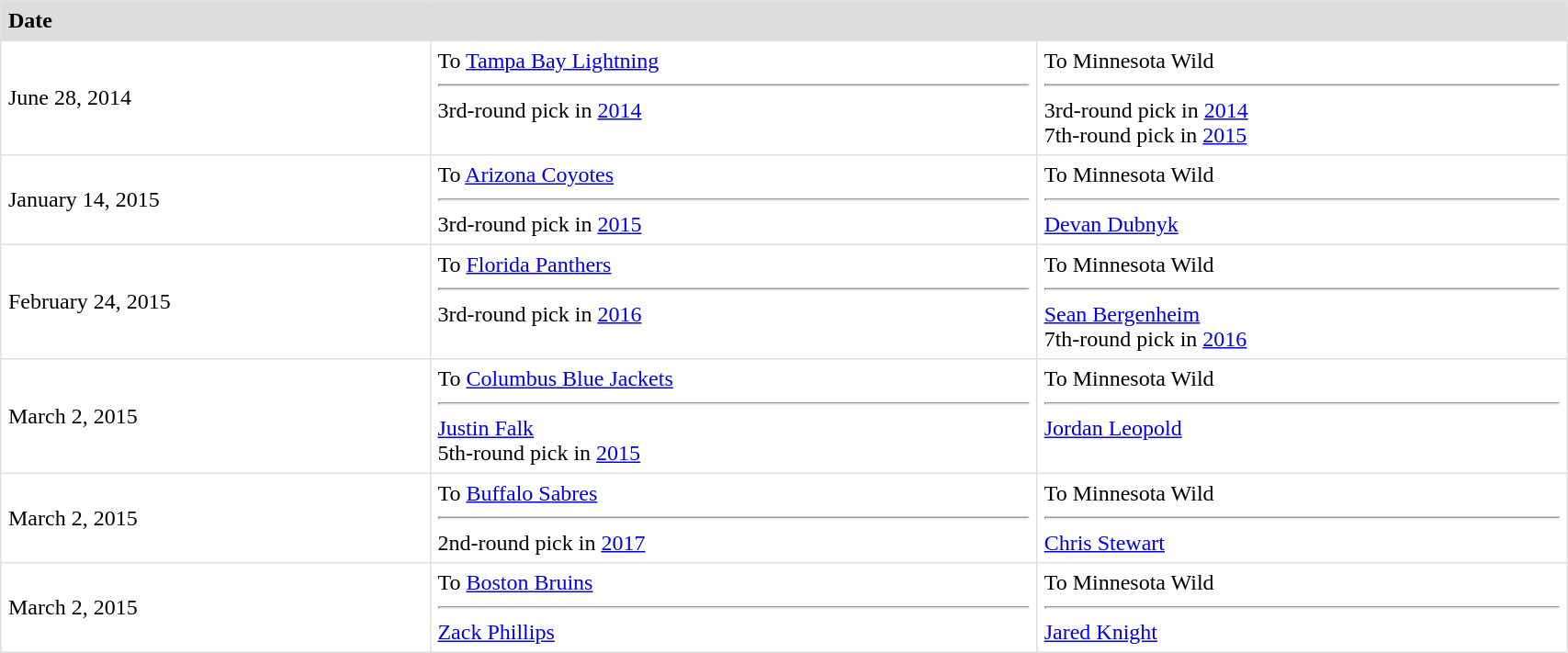<table border=1 style="border-collapse:collapse" bordercolor="#DFDFDF" cellpadding="5" width=90%>
<tr bgcolor="#dddddd">
<td><strong>Date</strong></td>
<th colspan="2"></th>
</tr>
<tr>
<td>June 28, 2014</td>
<td valign="top">To <a href='#'>Tampa Bay Lightning</a> <hr>3rd-round pick in <a href='#'>2014</a></td>
<td valign="top">To Minnesota Wild<hr>3rd-round pick in <a href='#'>2014</a><br>7th-round pick in <a href='#'>2015</a></td>
</tr>
<tr>
<td>January 14, 2015</td>
<td valign="top">To <a href='#'>Arizona Coyotes</a> <hr>3rd-round pick in <a href='#'>2015</a></td>
<td valign="top">To Minnesota Wild<hr><a href='#'>Devan Dubnyk</a></td>
</tr>
<tr>
<td>February 24, 2015</td>
<td valign="top">To <a href='#'>Florida Panthers</a> <hr>3rd-round pick in <a href='#'>2016</a></td>
<td valign="top">To Minnesota Wild<hr><a href='#'>Sean Bergenheim</a><br>7th-round pick in <a href='#'>2016</a></td>
</tr>
<tr>
<td>March 2, 2015</td>
<td valign="top">To <a href='#'>Columbus Blue Jackets</a> <hr><a href='#'>Justin Falk</a><br>5th-round pick in <a href='#'>2015</a></td>
<td valign="top">To Minnesota Wild<hr><a href='#'>Jordan Leopold</a></td>
</tr>
<tr>
<td>March 2, 2015</td>
<td valign="top">To <a href='#'>Buffalo Sabres</a> <hr>2nd-round pick in <a href='#'>2017</a></td>
<td valign="top">To Minnesota Wild<hr><a href='#'>Chris Stewart</a></td>
</tr>
<tr>
<td>March 2, 2015</td>
<td valign="top">To <a href='#'>Boston Bruins</a> <hr><a href='#'>Zack Phillips</a></td>
<td valign="top">To Minnesota Wild<hr><a href='#'>Jared Knight</a></td>
</tr>
</table>
